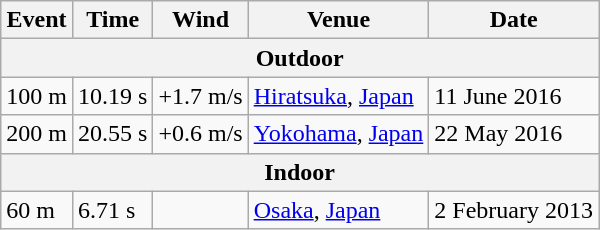<table class="wikitable">
<tr>
<th>Event</th>
<th>Time</th>
<th>Wind</th>
<th>Venue</th>
<th>Date</th>
</tr>
<tr>
<th colspan="5">Outdoor</th>
</tr>
<tr>
<td>100 m</td>
<td>10.19 s</td>
<td>+1.7 m/s</td>
<td><a href='#'>Hiratsuka</a>, <a href='#'>Japan</a></td>
<td>11 June 2016</td>
</tr>
<tr>
<td>200 m</td>
<td>20.55 s</td>
<td>+0.6 m/s</td>
<td><a href='#'>Yokohama</a>, <a href='#'>Japan</a></td>
<td>22 May 2016</td>
</tr>
<tr>
<th colspan="5">Indoor</th>
</tr>
<tr>
<td>60 m</td>
<td>6.71 s</td>
<td></td>
<td><a href='#'>Osaka</a>, <a href='#'>Japan</a></td>
<td>2 February 2013</td>
</tr>
</table>
